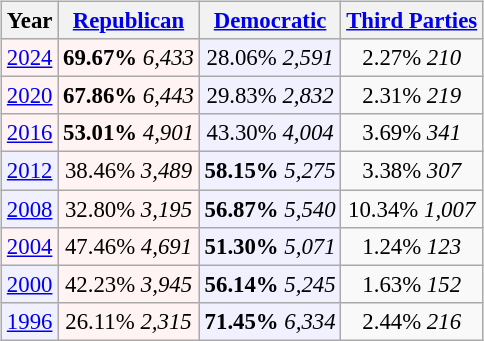<table class="wikitable" style="float:right; font-size:95%;">
<tr bgcolor=lightgrey>
<th>Year</th>
<th><a href='#'>Republican</a></th>
<th><a href='#'>Democratic</a></th>
<th><a href='#'>Third Parties</a></th>
</tr>
<tr>
<td align="center" bgcolor="#fff3f3"><a href='#'>2024</a></td>
<td align="center" bgcolor="#fff3f3"><strong>69.67%</strong> <em>6,433</em></td>
<td align="center" bgcolor="#f0f0ff">28.06% <em>2,591</em></td>
<td align="center">2.27% <em>210</em></td>
</tr>
<tr>
<td align="center" bgcolor="#fff3f3"><a href='#'>2020</a></td>
<td align="center" bgcolor="#fff3f3"><strong>67.86%</strong> <em>6,443</em></td>
<td align="center" bgcolor="#f0f0ff">29.83% <em>2,832</em></td>
<td align="center">2.31% <em>219</em></td>
</tr>
<tr>
<td align="center" bgcolor="#fff3f3"><a href='#'>2016</a></td>
<td align="center" bgcolor="#fff3f3"><strong>53.01%</strong> <em>4,901</em></td>
<td align="center" bgcolor="#f0f0ff">43.30% <em>4,004</em></td>
<td align="center">3.69% <em>341</em></td>
</tr>
<tr>
<td align="center" bgcolor="#f0f0ff"><a href='#'>2012</a></td>
<td align="center" bgcolor="#fff3f3">38.46% <em>3,489</em></td>
<td align="center" bgcolor="#f0f0ff"><strong>58.15%</strong> <em>5,275</em></td>
<td align="center">3.38% <em>307</em></td>
</tr>
<tr>
<td align="center" bgcolor="#f0f0ff"><a href='#'>2008</a></td>
<td align="center" bgcolor="#fff3f3">32.80% <em>3,195</em></td>
<td align="center" bgcolor="#f0f0ff"><strong>56.87%</strong> <em>5,540</em></td>
<td align="center">10.34% <em>1,007</em></td>
</tr>
<tr>
<td align="center" bgcolor="#fff3f3"><a href='#'>2004</a></td>
<td align="center" bgcolor="#fff3f3">47.46% <em>4,691</em></td>
<td align="center" bgcolor="#f0f0ff"><strong>51.30%</strong> <em>5,071</em></td>
<td align="center">1.24% <em>123</em></td>
</tr>
<tr>
<td align="center" bgcolor="#f0f0ff"><a href='#'>2000</a></td>
<td align="center" bgcolor="#fff3f3">42.23% <em>3,945</em></td>
<td align="center" bgcolor="#f0f0ff"><strong>56.14%</strong> <em>5,245</em></td>
<td align="center">1.63% <em>152</em></td>
</tr>
<tr>
<td align="center" bgcolor="#f0f0ff"><a href='#'>1996</a></td>
<td align="center" bgcolor="#fff3f3">26.11% <em>2,315</em></td>
<td align="center" bgcolor="#f0f0ff"><strong>71.45%</strong> <em>6,334</em></td>
<td align="center">2.44% <em>216</em></td>
</tr>
</table>
